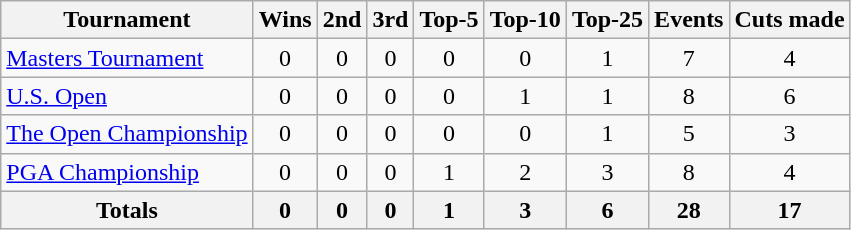<table class=wikitable style=text-align:center>
<tr>
<th>Tournament</th>
<th>Wins</th>
<th>2nd</th>
<th>3rd</th>
<th>Top-5</th>
<th>Top-10</th>
<th>Top-25</th>
<th>Events</th>
<th>Cuts made</th>
</tr>
<tr>
<td align=left><a href='#'>Masters Tournament</a></td>
<td>0</td>
<td>0</td>
<td>0</td>
<td>0</td>
<td>0</td>
<td>1</td>
<td>7</td>
<td>4</td>
</tr>
<tr>
<td align=left><a href='#'>U.S. Open</a></td>
<td>0</td>
<td>0</td>
<td>0</td>
<td>0</td>
<td>1</td>
<td>1</td>
<td>8</td>
<td>6</td>
</tr>
<tr>
<td align=left><a href='#'>The Open Championship</a></td>
<td>0</td>
<td>0</td>
<td>0</td>
<td>0</td>
<td>0</td>
<td>1</td>
<td>5</td>
<td>3</td>
</tr>
<tr>
<td align=left><a href='#'>PGA Championship</a></td>
<td>0</td>
<td>0</td>
<td>0</td>
<td>1</td>
<td>2</td>
<td>3</td>
<td>8</td>
<td>4</td>
</tr>
<tr>
<th>Totals</th>
<th>0</th>
<th>0</th>
<th>0</th>
<th>1</th>
<th>3</th>
<th>6</th>
<th>28</th>
<th>17</th>
</tr>
</table>
